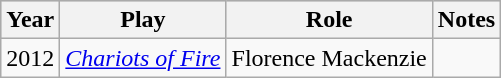<table class="wikitable">
<tr style="background:#CCC; text-align:center;">
<th>Year</th>
<th>Play</th>
<th>Role</th>
<th>Notes</th>
</tr>
<tr>
<td>2012</td>
<td><em><a href='#'>Chariots of Fire</a></em></td>
<td>Florence Mackenzie</td>
<td></td>
</tr>
</table>
